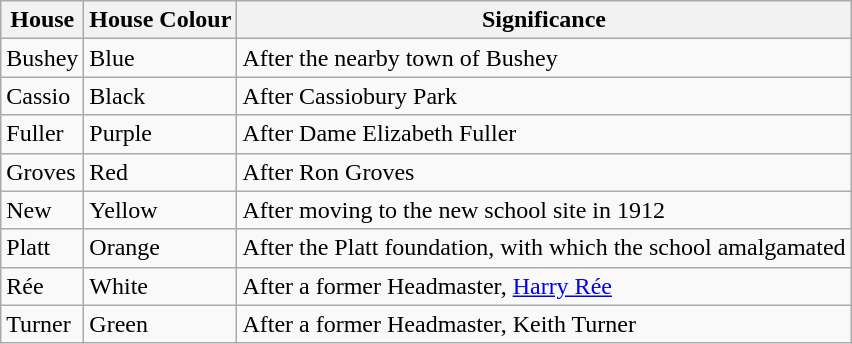<table class="wikitable">
<tr>
<th>House</th>
<th>House Colour</th>
<th>Significance</th>
</tr>
<tr>
<td>Bushey</td>
<td> Blue</td>
<td>After the nearby town of Bushey</td>
</tr>
<tr>
<td>Cassio</td>
<td> Black</td>
<td>After Cassiobury Park</td>
</tr>
<tr>
<td>Fuller</td>
<td> Purple</td>
<td>After Dame Elizabeth Fuller</td>
</tr>
<tr>
<td>Groves</td>
<td> Red</td>
<td>After Ron Groves</td>
</tr>
<tr>
<td>New</td>
<td> Yellow</td>
<td>After moving to the new school site in 1912</td>
</tr>
<tr>
<td>Platt</td>
<td> Orange</td>
<td>After the Platt foundation, with which the school amalgamated</td>
</tr>
<tr>
<td>Rée</td>
<td> White</td>
<td>After a former Headmaster, <a href='#'>Harry Rée</a></td>
</tr>
<tr>
<td>Turner</td>
<td> Green</td>
<td>After a former Headmaster, Keith Turner</td>
</tr>
</table>
